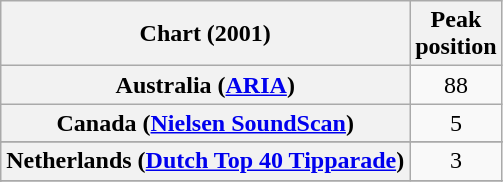<table class="wikitable sortable plainrowheaders">
<tr>
<th>Chart (2001)</th>
<th>Peak<br>position</th>
</tr>
<tr>
<th scope="row">Australia (<a href='#'>ARIA</a>)</th>
<td align="center">88</td>
</tr>
<tr>
<th scope="row">Canada (<a href='#'>Nielsen SoundScan</a>)</th>
<td style="text-align:center;">5</td>
</tr>
<tr>
</tr>
<tr>
<th scope="row">Netherlands (<a href='#'>Dutch Top 40 Tipparade</a>)</th>
<td align="center">3</td>
</tr>
<tr>
</tr>
<tr>
</tr>
<tr>
</tr>
<tr>
</tr>
<tr>
</tr>
<tr>
</tr>
<tr>
</tr>
<tr>
</tr>
<tr>
</tr>
</table>
